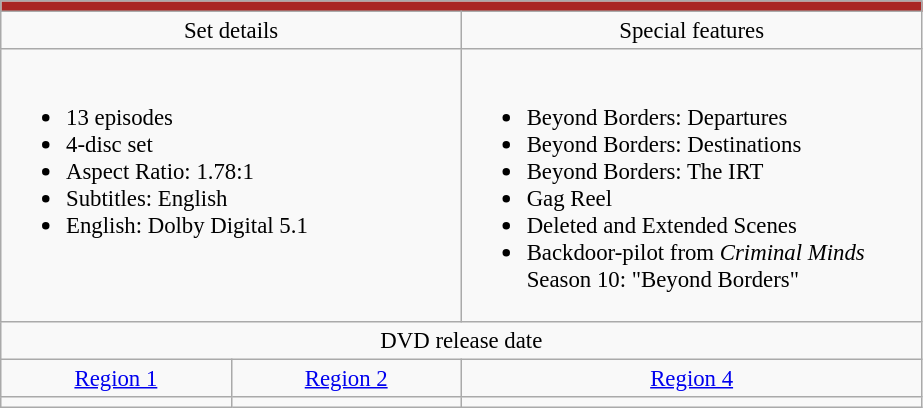<table class="wikitable" style="font-size: 95%;">
<tr style="background:#A92623">
<td colspan="4" style="text-align:center;"></td>
</tr>
<tr style="text-align:center;">
<td style="width:300px;" colspan="2">Set details</td>
<td style="width:300px;" colspan="2">Special features</td>
</tr>
<tr valign="top">
<td colspan="2"  style="text-align:left; width:300px;"><br><ul><li>13 episodes</li><li>4-disc set</li><li>Aspect Ratio: 1.78:1</li><li>Subtitles: English</li><li>English: Dolby Digital 5.1</li></ul></td>
<td colspan="3" style="text-align:left; width:300px;"><br><ul><li>Beyond Borders: Departures</li><li>Beyond Borders: Destinations</li><li>Beyond Borders: The IRT</li><li>Gag Reel</li><li>Deleted and Extended Scenes</li><li>Backdoor-pilot from <em>Criminal Minds</em> Season 10: "Beyond Borders"</li></ul></td>
</tr>
<tr>
<td colspan="3" style="text-align:center;">DVD release date</td>
</tr>
<tr style="text-align:center;">
<td><a href='#'>Region 1</a></td>
<td><a href='#'>Region 2</a></td>
<td><a href='#'>Region 4</a></td>
</tr>
<tr style="text-align:center;">
<td></td>
<td></td>
<td></td>
</tr>
</table>
